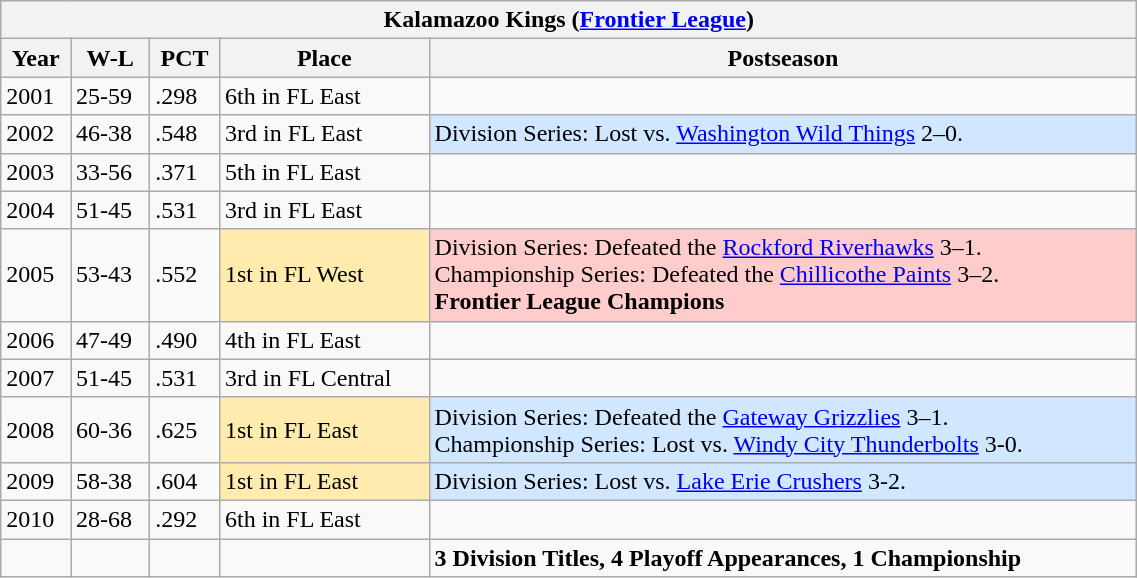<table class="wikitable" style="width:60%;">
<tr>
<th colspan="5" style="text-align:center;"><strong>Kalamazoo Kings (<a href='#'>Frontier League</a>)</strong></th>
</tr>
<tr>
<th>Year</th>
<th>W-L</th>
<th>PCT</th>
<th>Place</th>
<th>Postseason</th>
</tr>
<tr>
<td>2001</td>
<td>25-59</td>
<td>.298</td>
<td>6th in FL East</td>
<td></td>
</tr>
<tr>
<td>2002</td>
<td>46-38</td>
<td>.548</td>
<td>3rd in FL East</td>
<td bgcolor="#D0E7FF">Division Series: Lost vs. <a href='#'>Washington Wild Things</a> 2–0.</td>
</tr>
<tr>
<td>2003</td>
<td>33-56</td>
<td>.371</td>
<td>5th in FL East</td>
<td></td>
</tr>
<tr>
<td>2004</td>
<td>51-45</td>
<td>.531</td>
<td>3rd in FL East</td>
<td></td>
</tr>
<tr>
<td>2005</td>
<td>53-43</td>
<td>.552</td>
<td style="background:#ffebad;">1st in FL West</td>
<td bgcolor="#FFCCCC">Division Series: Defeated the <a href='#'>Rockford Riverhawks</a> 3–1.<br>Championship Series: Defeated the <a href='#'>Chillicothe Paints</a> 3–2.<br><strong>Frontier League Champions</strong></td>
</tr>
<tr>
<td>2006</td>
<td>47-49</td>
<td>.490</td>
<td>4th in FL East</td>
<td></td>
</tr>
<tr>
<td>2007</td>
<td>51-45</td>
<td>.531</td>
<td>3rd in FL Central</td>
<td></td>
</tr>
<tr>
<td>2008</td>
<td>60-36</td>
<td>.625</td>
<td style="background:#ffebad;">1st in FL East</td>
<td bgcolor="#D0E7FF">Division Series: Defeated the <a href='#'>Gateway Grizzlies</a> 3–1.<br> Championship Series: Lost vs. <a href='#'>Windy City Thunderbolts</a> 3-0.</td>
</tr>
<tr>
<td>2009</td>
<td>58-38</td>
<td>.604</td>
<td style="background:#ffebad;">1st in FL East</td>
<td bgcolor="#D0E7FF">Division Series: Lost vs. <a href='#'>Lake Erie Crushers</a> 3-2.</td>
</tr>
<tr>
<td>2010</td>
<td>28-68</td>
<td>.292</td>
<td>6th in FL East</td>
<td></td>
</tr>
<tr>
<td></td>
<td></td>
<td></td>
<td></td>
<td><strong>3 Division Titles, 4 Playoff Appearances, 1 Championship</strong></td>
</tr>
</table>
